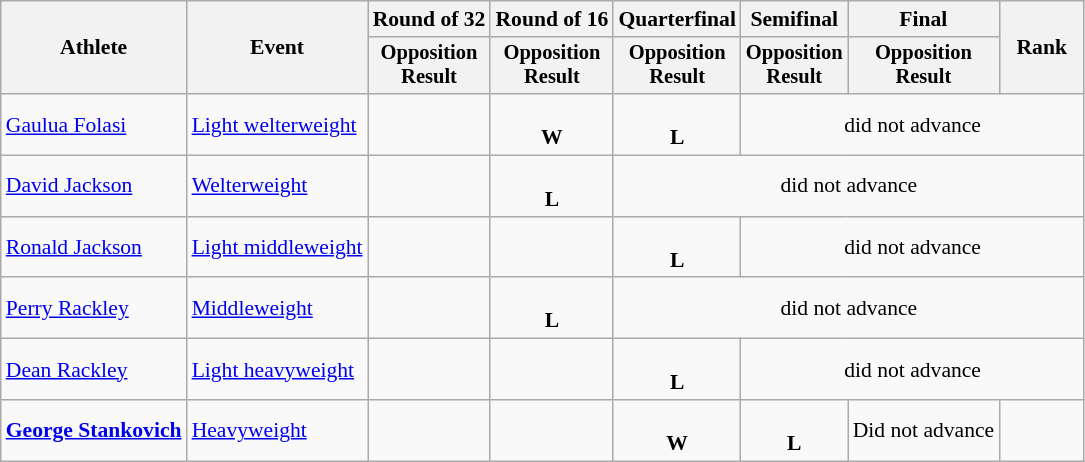<table class="wikitable" style="font-size:90%">
<tr>
<th rowspan="2">Athlete</th>
<th rowspan="2">Event</th>
<th>Round of 32</th>
<th>Round of 16</th>
<th>Quarterfinal</th>
<th>Semifinal</th>
<th>Final</th>
<th rowspan="2" style="width:50px;">Rank</th>
</tr>
<tr style="font-size:95%">
<th>Opposition<br>Result</th>
<th>Opposition<br>Result</th>
<th>Opposition<br>Result</th>
<th>Opposition<br>Result</th>
<th>Opposition<br>Result</th>
</tr>
<tr align=center>
<td align=left><a href='#'>Gaulua Folasi</a></td>
<td align=left><a href='#'>Light welterweight</a></td>
<td></td>
<td><br><strong>W</strong></td>
<td><br><strong>L</strong></td>
<td colspan=3>did not advance</td>
</tr>
<tr align=center>
<td align=left><a href='#'>David Jackson</a></td>
<td align=left><a href='#'>Welterweight</a></td>
<td></td>
<td><br><strong>L</strong></td>
<td colspan=4>did not advance</td>
</tr>
<tr align=center>
<td align=left><a href='#'>Ronald Jackson</a></td>
<td align=left><a href='#'>Light middleweight</a></td>
<td></td>
<td></td>
<td><br><strong>L</strong></td>
<td colspan=3>did not advance</td>
</tr>
<tr align=center>
<td align=left><a href='#'>Perry Rackley</a></td>
<td align=left><a href='#'>Middleweight</a></td>
<td></td>
<td><br><strong>L</strong></td>
<td colspan=4>did not advance</td>
</tr>
<tr align=center>
<td align=left><a href='#'>Dean Rackley</a></td>
<td align=left><a href='#'>Light heavyweight</a></td>
<td></td>
<td></td>
<td><br><strong>L</strong></td>
<td colspan=3>did not advance</td>
</tr>
<tr align=center>
<td align=left><strong><a href='#'>George Stankovich</a></strong></td>
<td align=left><a href='#'>Heavyweight</a></td>
<td></td>
<td></td>
<td><br><strong>W</strong></td>
<td><br><strong>L</strong></td>
<td>Did not advance</td>
<td></td>
</tr>
</table>
